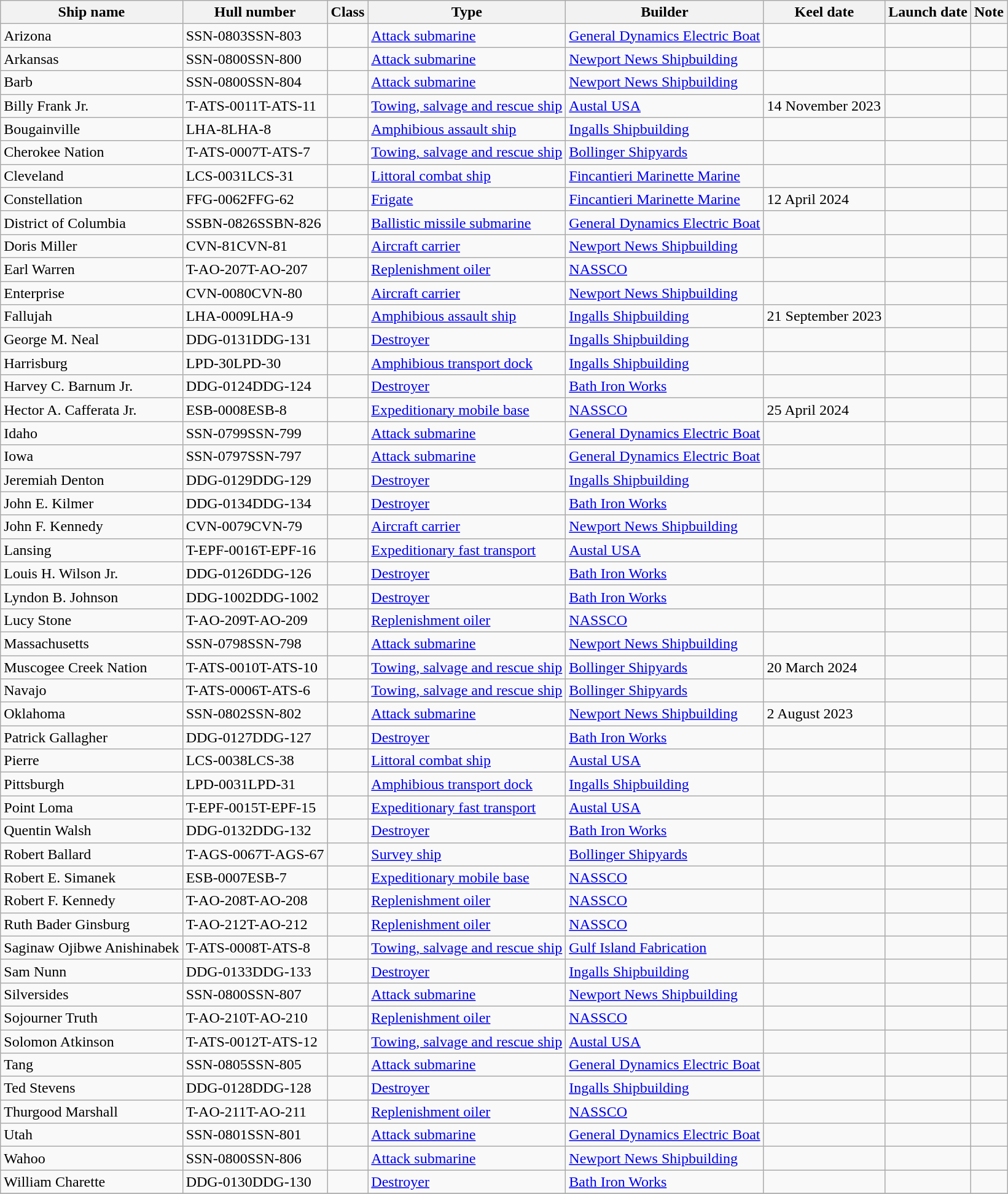<table class="wikitable sortable nowraplinks">
<tr>
<th>Ship name</th>
<th>Hull number</th>
<th>Class</th>
<th>Type</th>
<th>Builder</th>
<th>Keel date</th>
<th>Launch date</th>
<th>Note</th>
</tr>
<tr>
<td><span>Arizona</span></td>
<td><span>SSN-0803</span>SSN-803</td>
<td></td>
<td><a href='#'>Attack submarine</a></td>
<td><a href='#'>General Dynamics Electric Boat</a></td>
<td></td>
<td></td>
<td></td>
</tr>
<tr>
<td><span>Arkansas</span></td>
<td><span>SSN-0800</span>SSN-800</td>
<td></td>
<td><a href='#'>Attack submarine</a></td>
<td><a href='#'>Newport News Shipbuilding</a></td>
<td></td>
<td></td>
<td></td>
</tr>
<tr>
<td><span>Barb</span></td>
<td><span>SSN-0800</span>SSN-804</td>
<td></td>
<td><a href='#'>Attack submarine</a></td>
<td><a href='#'>Newport News Shipbuilding</a></td>
<td></td>
<td></td>
<td></td>
</tr>
<tr>
<td><span>Billy Frank Jr.</span></td>
<td><span>T-ATS-0011</span>T-ATS-11</td>
<td></td>
<td><a href='#'>Towing, salvage and rescue ship</a></td>
<td><a href='#'>Austal USA</a></td>
<td>14 November 2023</td>
<td></td>
<td></td>
</tr>
<tr>
<td><span>Bougainville</span></td>
<td><span>LHA-8</span>LHA-8</td>
<td></td>
<td><a href='#'>Amphibious assault ship</a></td>
<td><a href='#'>Ingalls Shipbuilding</a></td>
<td></td>
<td></td>
<td></td>
</tr>
<tr>
<td><span>Cherokee Nation</span></td>
<td><span>T-ATS-0007</span>T-ATS-7</td>
<td></td>
<td><a href='#'>Towing, salvage and rescue ship</a></td>
<td><a href='#'>Bollinger Shipyards</a></td>
<td></td>
<td></td>
<td></td>
</tr>
<tr>
<td><span>Cleveland</span></td>
<td><span>LCS-0031</span>LCS-31</td>
<td></td>
<td><a href='#'>Littoral combat ship</a></td>
<td><a href='#'>Fincantieri Marinette Marine</a></td>
<td></td>
<td></td>
<td></td>
</tr>
<tr>
<td><span>Constellation</span></td>
<td><span>FFG-0062</span>FFG-62</td>
<td></td>
<td><a href='#'>Frigate</a></td>
<td><a href='#'>Fincantieri Marinette Marine</a></td>
<td>12 April 2024</td>
<td></td>
<td></td>
</tr>
<tr>
<td><span>District of Columbia</span></td>
<td><span>SSBN-0826</span>SSBN-826</td>
<td></td>
<td><a href='#'>Ballistic missile submarine</a></td>
<td><a href='#'>General Dynamics Electric Boat</a></td>
<td></td>
<td></td>
<td></td>
</tr>
<tr>
<td><span>Doris Miller</span></td>
<td><span>CVN-81</span>CVN-81</td>
<td></td>
<td><a href='#'>Aircraft carrier</a></td>
<td><a href='#'>Newport News Shipbuilding</a></td>
<td></td>
<td></td>
<td></td>
</tr>
<tr>
<td><span>Earl Warren</span></td>
<td><span>T-AO-207</span>T-AO-207</td>
<td></td>
<td><a href='#'>Replenishment oiler</a></td>
<td><a href='#'>NASSCO</a></td>
<td></td>
<td></td>
<td></td>
</tr>
<tr>
<td><span>Enterprise</span></td>
<td><span>CVN-0080</span>CVN-80</td>
<td></td>
<td><a href='#'>Aircraft carrier</a></td>
<td><a href='#'>Newport News Shipbuilding</a></td>
<td></td>
<td></td>
<td></td>
</tr>
<tr>
<td><span>Fallujah</span></td>
<td><span>LHA-0009</span>LHA-9</td>
<td></td>
<td><a href='#'>Amphibious assault ship</a></td>
<td><a href='#'>Ingalls Shipbuilding</a></td>
<td>21 September 2023</td>
<td></td>
<td></td>
</tr>
<tr>
<td><span>George M. Neal</span></td>
<td><span>DDG-0131</span>DDG-131</td>
<td></td>
<td><a href='#'>Destroyer</a></td>
<td><a href='#'>Ingalls Shipbuilding</a></td>
<td></td>
<td></td>
<td></td>
</tr>
<tr>
<td><span>Harrisburg</span></td>
<td><span>LPD-30</span>LPD-30</td>
<td></td>
<td><a href='#'>Amphibious transport dock</a></td>
<td><a href='#'>Ingalls Shipbuilding</a></td>
<td></td>
<td></td>
<td></td>
</tr>
<tr>
<td><span>Harvey C. Barnum Jr.</span></td>
<td><span>DDG-0124</span>DDG-124</td>
<td></td>
<td><a href='#'>Destroyer</a></td>
<td><a href='#'>Bath Iron Works</a></td>
<td></td>
<td></td>
<td></td>
</tr>
<tr>
<td><span>Hector A. Cafferata Jr.</span></td>
<td><span>ESB-0008</span>ESB-8</td>
<td></td>
<td><a href='#'>Expeditionary mobile base</a></td>
<td><a href='#'>NASSCO</a></td>
<td>25 April 2024</td>
<td></td>
<td></td>
</tr>
<tr>
<td><span>Idaho</span></td>
<td><span>SSN-0799</span>SSN-799</td>
<td></td>
<td><a href='#'>Attack submarine</a></td>
<td><a href='#'>General Dynamics Electric Boat</a></td>
<td></td>
<td></td>
<td></td>
</tr>
<tr>
<td><span>Iowa</span></td>
<td><span>SSN-0797</span>SSN-797</td>
<td></td>
<td><a href='#'>Attack submarine</a></td>
<td><a href='#'>General Dynamics Electric Boat</a></td>
<td></td>
<td></td>
<td></td>
</tr>
<tr>
<td><span>Jeremiah Denton</span></td>
<td><span>DDG-0129</span>DDG-129</td>
<td></td>
<td><a href='#'>Destroyer</a></td>
<td><a href='#'>Ingalls Shipbuilding</a></td>
<td></td>
<td></td>
<td></td>
</tr>
<tr>
<td><span>John E. Kilmer</span></td>
<td><span>DDG-0134</span>DDG-134</td>
<td></td>
<td><a href='#'>Destroyer</a></td>
<td><a href='#'>Bath Iron Works</a></td>
<td></td>
<td></td>
<td></td>
</tr>
<tr>
<td><span>John F. Kennedy</span></td>
<td><span>CVN-0079</span>CVN-79</td>
<td></td>
<td><a href='#'>Aircraft carrier</a></td>
<td><a href='#'>Newport News Shipbuilding</a></td>
<td></td>
<td></td>
<td></td>
</tr>
<tr>
<td><span>Lansing</span></td>
<td><span>T-EPF-0016</span>T-EPF-16</td>
<td></td>
<td><a href='#'>Expeditionary fast transport</a></td>
<td><a href='#'>Austal USA</a></td>
<td></td>
<td></td>
<td></td>
</tr>
<tr>
<td><span>Louis H. Wilson Jr.</span></td>
<td><span>DDG-0126</span>DDG-126</td>
<td></td>
<td><a href='#'>Destroyer</a></td>
<td><a href='#'>Bath Iron Works</a></td>
<td></td>
<td></td>
<td></td>
</tr>
<tr>
<td><span>Lyndon B. Johnson</span></td>
<td><span>DDG-1002</span>DDG-1002</td>
<td></td>
<td><a href='#'>Destroyer</a></td>
<td><a href='#'>Bath Iron Works</a></td>
<td></td>
<td></td>
<td></td>
</tr>
<tr>
<td><span>Lucy Stone</span></td>
<td><span>T-AO-209</span>T-AO-209</td>
<td></td>
<td><a href='#'>Replenishment oiler</a></td>
<td><a href='#'>NASSCO</a></td>
<td></td>
<td></td>
<td></td>
</tr>
<tr>
<td><span>Massachusetts</span></td>
<td><span>SSN-0798</span>SSN-798</td>
<td></td>
<td><a href='#'>Attack submarine</a></td>
<td><a href='#'>Newport News Shipbuilding</a></td>
<td></td>
<td></td>
<td></td>
</tr>
<tr>
<td><span>Muscogee Creek Nation</span></td>
<td><span>T-ATS-0010</span>T-ATS-10</td>
<td></td>
<td><a href='#'>Towing, salvage and rescue ship</a></td>
<td><a href='#'>Bollinger Shipyards</a></td>
<td>20 March 2024</td>
<td></td>
<td></td>
</tr>
<tr>
<td><span>Navajo</span></td>
<td><span>T-ATS-0006</span>T-ATS-6</td>
<td></td>
<td><a href='#'>Towing, salvage and rescue ship</a></td>
<td><a href='#'>Bollinger Shipyards</a></td>
<td></td>
<td></td>
<td></td>
</tr>
<tr>
<td><span>Oklahoma</span></td>
<td><span>SSN-0802</span>SSN-802</td>
<td></td>
<td><a href='#'>Attack submarine</a></td>
<td><a href='#'>Newport News Shipbuilding</a></td>
<td>2 August 2023</td>
<td></td>
<td></td>
</tr>
<tr>
<td><span>Patrick Gallagher</span></td>
<td><span>DDG-0127</span>DDG-127</td>
<td></td>
<td><a href='#'>Destroyer</a></td>
<td><a href='#'>Bath Iron Works</a></td>
<td></td>
<td></td>
<td></td>
</tr>
<tr>
<td><span>Pierre</span></td>
<td><span>LCS-0038</span>LCS-38</td>
<td></td>
<td><a href='#'>Littoral combat ship</a></td>
<td><a href='#'>Austal USA</a></td>
<td></td>
<td></td>
<td></td>
</tr>
<tr>
<td><span>Pittsburgh</span></td>
<td><span>LPD-0031</span>LPD-31</td>
<td></td>
<td><a href='#'>Amphibious transport dock</a></td>
<td><a href='#'>Ingalls Shipbuilding</a></td>
<td></td>
<td></td>
<td></td>
</tr>
<tr>
<td><span>Point Loma</span></td>
<td><span>T-EPF-0015</span>T-EPF-15</td>
<td></td>
<td><a href='#'>Expeditionary fast transport</a></td>
<td><a href='#'>Austal USA</a></td>
<td></td>
<td></td>
<td></td>
</tr>
<tr>
<td><span>Quentin Walsh</span></td>
<td><span>DDG-0132</span>DDG-132</td>
<td></td>
<td><a href='#'>Destroyer</a></td>
<td><a href='#'>Bath Iron Works</a></td>
<td></td>
<td></td>
<td></td>
</tr>
<tr>
<td><span>Robert Ballard</span></td>
<td><span>T-AGS-0067</span>T-AGS-67</td>
<td></td>
<td><a href='#'>Survey ship</a></td>
<td><a href='#'>Bollinger Shipyards</a></td>
<td></td>
<td></td>
<td></td>
</tr>
<tr>
<td><span>Robert E. Simanek</span></td>
<td><span>ESB-0007</span>ESB-7</td>
<td></td>
<td><a href='#'>Expeditionary mobile base</a></td>
<td><a href='#'>NASSCO</a></td>
<td></td>
<td></td>
<td></td>
</tr>
<tr>
<td><span>Robert F. Kennedy</span></td>
<td><span>T-AO-208</span>T-AO-208</td>
<td></td>
<td><a href='#'>Replenishment oiler</a></td>
<td><a href='#'>NASSCO</a></td>
<td></td>
<td></td>
<td></td>
</tr>
<tr>
<td><span>Ruth Bader Ginsburg</span></td>
<td><span>T-AO-212</span>T-AO-212</td>
<td></td>
<td><a href='#'>Replenishment oiler</a></td>
<td><a href='#'>NASSCO</a></td>
<td></td>
<td></td>
<td></td>
</tr>
<tr>
<td><span>Saginaw Ojibwe Anishinabek</span></td>
<td><span>T-ATS-0008</span>T-ATS-8</td>
<td></td>
<td><a href='#'>Towing, salvage and rescue ship</a></td>
<td><a href='#'>Gulf Island Fabrication</a></td>
<td></td>
<td></td>
<td></td>
</tr>
<tr>
<td><span>Sam Nunn</span></td>
<td><span>DDG-0133</span>DDG-133</td>
<td></td>
<td><a href='#'>Destroyer</a></td>
<td><a href='#'>Ingalls Shipbuilding</a></td>
<td></td>
<td></td>
<td></td>
</tr>
<tr>
<td><span>Silversides</span></td>
<td><span>SSN-0800</span>SSN-807</td>
<td></td>
<td><a href='#'>Attack submarine</a></td>
<td><a href='#'>Newport News Shipbuilding</a></td>
<td></td>
<td></td>
<td></td>
</tr>
<tr>
<td><span>Sojourner Truth</span></td>
<td><span>T-AO-210</span>T-AO-210</td>
<td></td>
<td><a href='#'>Replenishment oiler</a></td>
<td><a href='#'>NASSCO</a></td>
<td></td>
<td></td>
<td></td>
</tr>
<tr>
<td><span>Solomon Atkinson</span></td>
<td><span>T-ATS-0012</span>T-ATS-12</td>
<td></td>
<td><a href='#'>Towing, salvage and rescue ship</a></td>
<td><a href='#'>Austal USA</a></td>
<td></td>
<td></td>
<td></td>
</tr>
<tr>
<td><span>Tang</span></td>
<td><span>SSN-0805</span>SSN-805</td>
<td></td>
<td><a href='#'>Attack submarine</a></td>
<td><a href='#'>General Dynamics Electric Boat</a></td>
<td></td>
<td></td>
<td></td>
</tr>
<tr>
<td><span>Ted Stevens</span></td>
<td><span>DDG-0128</span>DDG-128</td>
<td></td>
<td><a href='#'>Destroyer</a></td>
<td><a href='#'>Ingalls Shipbuilding</a></td>
<td></td>
<td></td>
<td></td>
</tr>
<tr>
<td><span>Thurgood Marshall</span></td>
<td><span>T-AO-211</span>T-AO-211</td>
<td></td>
<td><a href='#'>Replenishment oiler</a></td>
<td><a href='#'>NASSCO</a></td>
<td></td>
<td></td>
<td></td>
</tr>
<tr>
<td><span>Utah</span></td>
<td><span>SSN-0801</span>SSN-801</td>
<td></td>
<td><a href='#'>Attack submarine</a></td>
<td><a href='#'>General Dynamics Electric Boat</a></td>
<td></td>
<td></td>
<td></td>
</tr>
<tr>
<td><span>Wahoo</span></td>
<td><span>SSN-0800</span>SSN-806</td>
<td></td>
<td><a href='#'>Attack submarine</a></td>
<td><a href='#'>Newport News Shipbuilding</a></td>
<td></td>
<td></td>
<td></td>
</tr>
<tr>
<td><span>William Charette</span></td>
<td><span>DDG-0130</span>DDG-130</td>
<td></td>
<td><a href='#'>Destroyer</a></td>
<td><a href='#'>Bath Iron Works</a></td>
<td></td>
<td></td>
<td></td>
</tr>
<tr>
</tr>
</table>
